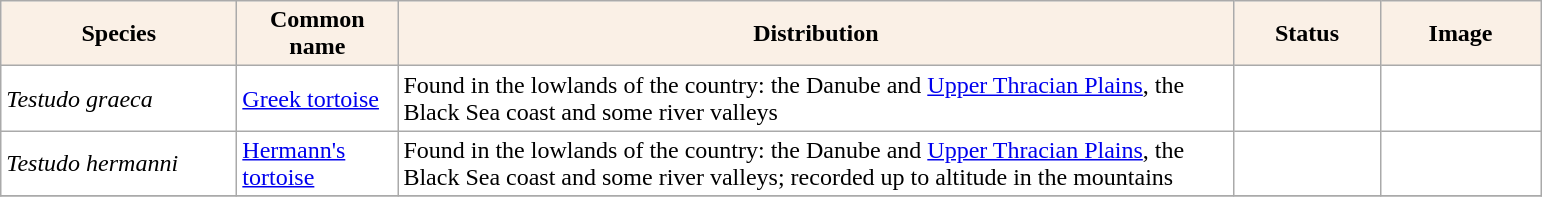<table class="sortable wikitable plainrowheaders" border="0" style="background:#ffffff" align="top" class="sortable wikitable">
<tr ->
<th scope="col" style="background-color:Linen; color:Black" width=150 px>Species</th>
<th scope="col" style="background-color:Linen; color:Black" width=100 px>Common name</th>
<th scope="col" style="background:Linen; color:Black" width=550 px>Distribution</th>
<th scope="col" style="background-color:Linen; color:Black" width=90 px>Status</th>
<th scope="col" style="background:Linen; color:Black" width=100 px>Image</th>
</tr>
<tr>
<td !scope="row" style="background:#ffffff"><em>Testudo graeca</em></td>
<td><a href='#'>Greek tortoise</a></td>
<td>Found in the lowlands of the country: the Danube and <a href='#'>Upper Thracian Plains</a>, the Black Sea coast and some river valleys</td>
<td></td>
<td></td>
</tr>
<tr>
<td !scope="row" style="background:#ffffff"><em>Testudo hermanni</em></td>
<td><a href='#'>Hermann's tortoise</a></td>
<td>Found in the lowlands of the country: the Danube and <a href='#'>Upper Thracian Plains</a>, the Black Sea coast and some river valleys; recorded up to  altitude in the mountains</td>
<td></td>
<td></td>
</tr>
<tr>
</tr>
</table>
